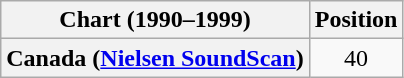<table class="wikitable plainrowheaders" style="text-align:center">
<tr>
<th>Chart (1990–1999)</th>
<th>Position</th>
</tr>
<tr>
<th scope="row">Canada (<a href='#'>Nielsen SoundScan</a>)</th>
<td>40</td>
</tr>
</table>
